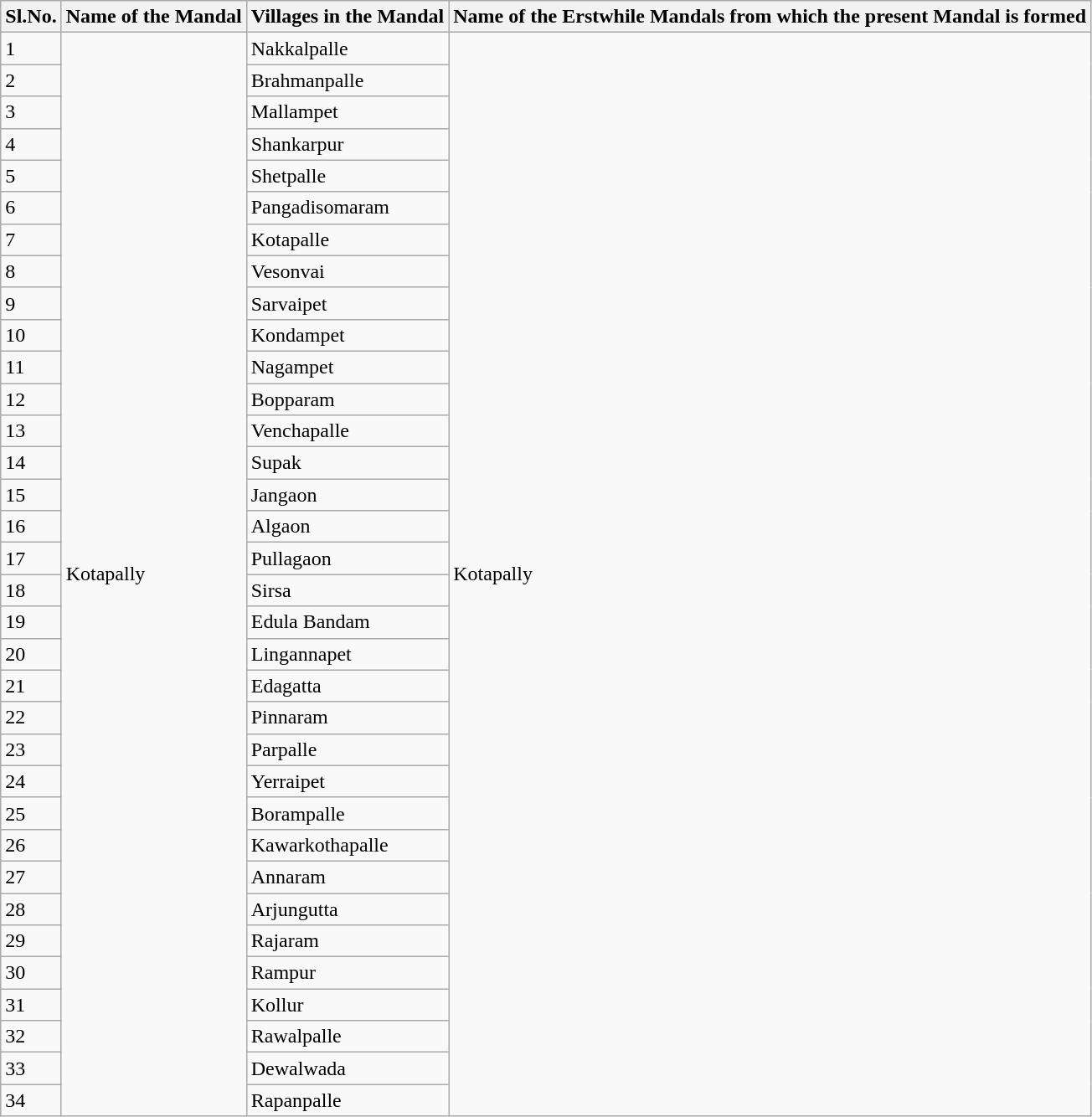<table class="wikitable">
<tr>
<th>Sl.No.</th>
<th>Name of the Mandal</th>
<th>Villages in the Mandal</th>
<th>Name of the Erstwhile Mandals from which the present Mandal is formed</th>
</tr>
<tr>
<td>1</td>
<td rowspan="34">Kotapally</td>
<td>Nakkalpalle</td>
<td rowspan="34">Kotapally</td>
</tr>
<tr>
<td>2</td>
<td>Brahmanpalle</td>
</tr>
<tr>
<td>3</td>
<td>Mallampet</td>
</tr>
<tr>
<td>4</td>
<td>Shankarpur</td>
</tr>
<tr>
<td>5</td>
<td>Shetpalle</td>
</tr>
<tr>
<td>6</td>
<td>Pangadisomaram</td>
</tr>
<tr>
<td>7</td>
<td>Kotapalle</td>
</tr>
<tr>
<td>8</td>
<td>Vesonvai</td>
</tr>
<tr>
<td>9</td>
<td>Sarvaipet</td>
</tr>
<tr>
<td>10</td>
<td>Kondampet</td>
</tr>
<tr>
<td>11</td>
<td>Nagampet</td>
</tr>
<tr>
<td>12</td>
<td>Bopparam</td>
</tr>
<tr>
<td>13</td>
<td>Venchapalle</td>
</tr>
<tr>
<td>14</td>
<td>Supak</td>
</tr>
<tr>
<td>15</td>
<td>Jangaon</td>
</tr>
<tr>
<td>16</td>
<td>Algaon</td>
</tr>
<tr>
<td>17</td>
<td>Pullagaon</td>
</tr>
<tr>
<td>18</td>
<td>Sirsa</td>
</tr>
<tr>
<td>19</td>
<td>Edula Bandam</td>
</tr>
<tr>
<td>20</td>
<td>Lingannapet</td>
</tr>
<tr>
<td>21</td>
<td>Edagatta</td>
</tr>
<tr>
<td>22</td>
<td>Pinnaram</td>
</tr>
<tr>
<td>23</td>
<td>Parpalle</td>
</tr>
<tr>
<td>24</td>
<td>Yerraipet</td>
</tr>
<tr>
<td>25</td>
<td>Borampalle</td>
</tr>
<tr>
<td>26</td>
<td>Kawarkothapalle</td>
</tr>
<tr>
<td>27</td>
<td>Annaram</td>
</tr>
<tr>
<td>28</td>
<td>Arjungutta</td>
</tr>
<tr>
<td>29</td>
<td>Rajaram</td>
</tr>
<tr>
<td>30</td>
<td>Rampur</td>
</tr>
<tr>
<td>31</td>
<td>Kollur</td>
</tr>
<tr>
<td>32</td>
<td>Rawalpalle</td>
</tr>
<tr>
<td>33</td>
<td>Dewalwada</td>
</tr>
<tr>
<td>34</td>
<td>Rapanpalle</td>
</tr>
</table>
